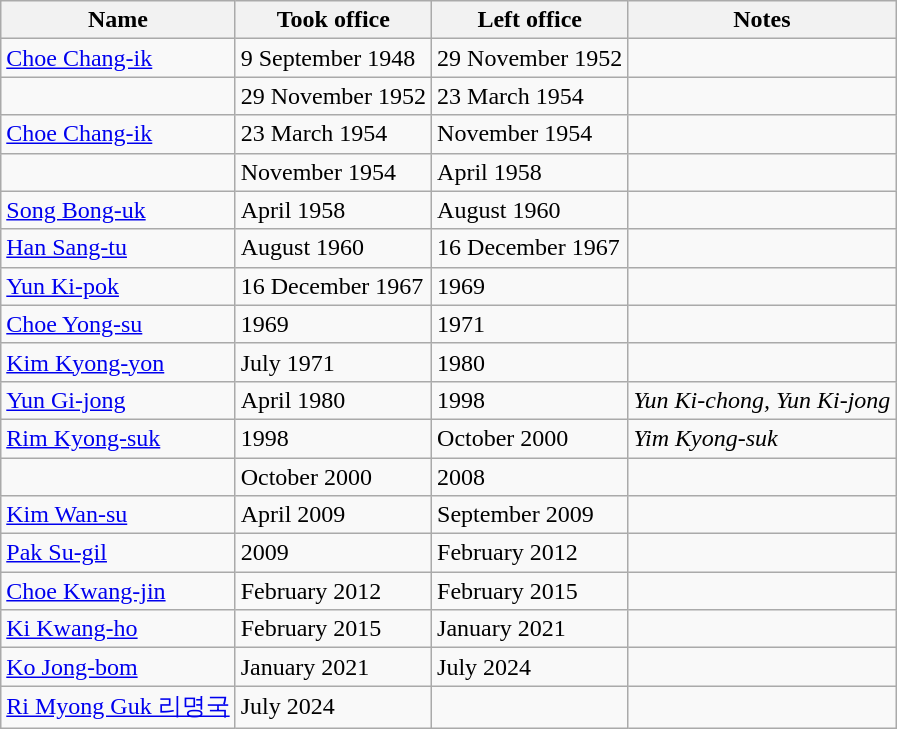<table class="wikitable">
<tr>
<th>Name</th>
<th>Took office</th>
<th>Left office</th>
<th>Notes</th>
</tr>
<tr>
<td><a href='#'>Choe Chang-ik</a></td>
<td>9 September 1948</td>
<td>29 November 1952</td>
<td></td>
</tr>
<tr>
<td></td>
<td>29 November 1952</td>
<td>23 March 1954</td>
<td></td>
</tr>
<tr>
<td><a href='#'>Choe Chang-ik</a></td>
<td>23 March 1954</td>
<td>November 1954</td>
<td></td>
</tr>
<tr>
<td></td>
<td>November 1954</td>
<td>April 1958</td>
</tr>
<tr>
<td><a href='#'>Song Bong-uk</a></td>
<td>April 1958</td>
<td>August 1960</td>
<td></td>
</tr>
<tr>
<td><a href='#'>Han Sang-tu</a></td>
<td>August 1960</td>
<td>16 December 1967</td>
</tr>
<tr>
<td><a href='#'>Yun Ki-pok</a></td>
<td>16 December 1967</td>
<td>1969</td>
<td></td>
</tr>
<tr>
<td><a href='#'>Choe Yong-su</a></td>
<td>1969</td>
<td>1971</td>
<td></td>
</tr>
<tr>
<td><a href='#'>Kim Kyong-yon</a></td>
<td>July 1971</td>
<td>1980</td>
<td></td>
</tr>
<tr>
<td><a href='#'>Yun Gi-jong</a></td>
<td>April 1980</td>
<td>1998</td>
<td><em>Yun Ki-chong, Yun Ki-jong</em></td>
</tr>
<tr>
<td><a href='#'>Rim Kyong-suk</a></td>
<td>1998</td>
<td>October 2000</td>
<td><em>Yim Kyong-suk</em></td>
</tr>
<tr>
<td></td>
<td>October 2000</td>
<td>2008</td>
<td></td>
</tr>
<tr>
<td><a href='#'>Kim Wan-su</a></td>
<td>April 2009</td>
<td>September 2009</td>
<td></td>
</tr>
<tr>
<td><a href='#'>Pak Su-gil</a></td>
<td>2009</td>
<td>February 2012</td>
<td></td>
</tr>
<tr>
<td><a href='#'>Choe Kwang-jin</a></td>
<td>February 2012</td>
<td>February 2015</td>
<td></td>
</tr>
<tr>
<td><a href='#'>Ki Kwang-ho</a></td>
<td>February 2015</td>
<td>January 2021</td>
<td></td>
</tr>
<tr>
<td><a href='#'>Ko Jong-bom</a></td>
<td>January 2021</td>
<td>July 2024</td>
<td></td>
</tr>
<tr>
<td><a href='#'>Ri Myong Guk 리명국</a></td>
<td>July 2024</td>
<td></td>
<td></td>
</tr>
</table>
